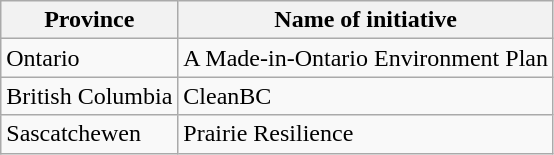<table class="wikitable">
<tr>
<th>Province</th>
<th>Name of initiative</th>
</tr>
<tr>
<td>Ontario</td>
<td>A Made-in-Ontario Environment Plan</td>
</tr>
<tr>
<td>British Columbia</td>
<td>CleanBC</td>
</tr>
<tr>
<td>Sascatchewen</td>
<td>Prairie Resilience</td>
</tr>
</table>
